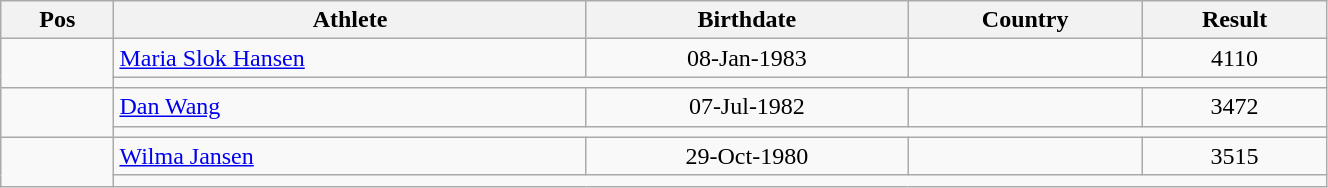<table class="wikitable"  style="text-align:center; width:70%;">
<tr>
<th>Pos</th>
<th>Athlete</th>
<th>Birthdate</th>
<th>Country</th>
<th>Result</th>
</tr>
<tr>
<td align=center rowspan=2></td>
<td align=left><a href='#'>Maria Slok Hansen</a></td>
<td>08-Jan-1983</td>
<td align=left></td>
<td>4110</td>
</tr>
<tr>
<td colspan=4></td>
</tr>
<tr>
<td align=center rowspan=2></td>
<td align=left><a href='#'>Dan Wang</a></td>
<td>07-Jul-1982</td>
<td align=left></td>
<td>3472</td>
</tr>
<tr>
<td colspan=4></td>
</tr>
<tr>
<td align=center rowspan=2></td>
<td align=left><a href='#'>Wilma Jansen</a></td>
<td>29-Oct-1980</td>
<td align=left></td>
<td>3515</td>
</tr>
<tr>
<td colspan=4></td>
</tr>
</table>
